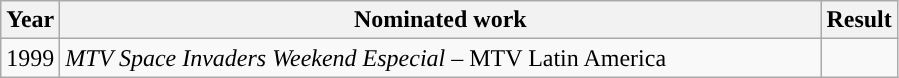<table class="wikitable sortable plainrowheaders" style="margin-right: 0;">
<tr>
<th width="30”">Year</th>
<th width="500">Nominated work</th>
<th width="30">Result</th>
</tr>
<tr>
<td scope="row">1999</td>
<td><em>MTV Space Invaders Weekend Especial</em> – MTV Latin America</td>
<td></td>
</tr>
</table>
